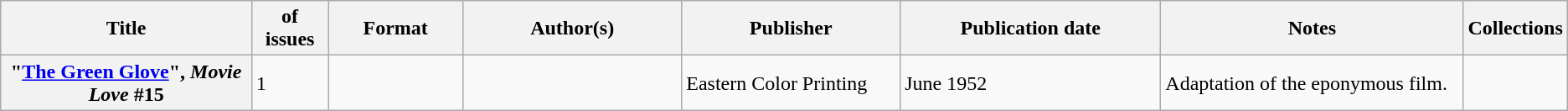<table class="wikitable">
<tr>
<th>Title</th>
<th style="width:40pt"> of issues</th>
<th style="width:75pt">Format</th>
<th style="width:125pt">Author(s)</th>
<th style="width:125pt">Publisher</th>
<th style="width:150pt">Publication date</th>
<th style="width:175pt">Notes</th>
<th>Collections</th>
</tr>
<tr>
<th>"<a href='#'>The Green Glove</a>", <em>Movie Love</em> #15</th>
<td>1</td>
<td></td>
<td></td>
<td>Eastern Color Printing</td>
<td>June 1952</td>
<td>Adaptation of the eponymous film.</td>
<td></td>
</tr>
</table>
